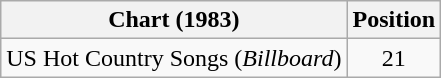<table class="wikitable">
<tr>
<th>Chart (1983)</th>
<th>Position</th>
</tr>
<tr>
<td>US Hot Country Songs (<em>Billboard</em>)</td>
<td align="center">21</td>
</tr>
</table>
